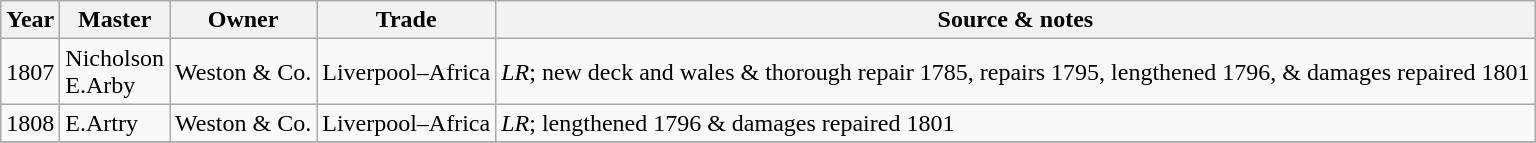<table class=" wikitable">
<tr>
<th>Year</th>
<th>Master</th>
<th>Owner</th>
<th>Trade</th>
<th>Source & notes</th>
</tr>
<tr>
<td>1807</td>
<td>Nicholson<br>E.Arby</td>
<td>Weston & Co.</td>
<td>Liverpool–Africa</td>
<td><em>LR</em>; new deck and wales & thorough repair 1785, repairs 1795, lengthened 1796, & damages repaired 1801</td>
</tr>
<tr>
<td>1808</td>
<td>E.Artry</td>
<td>Weston & Co.</td>
<td>Liverpool–Africa</td>
<td><em>LR</em>; lengthened 1796 & damages repaired 1801</td>
</tr>
<tr>
</tr>
</table>
